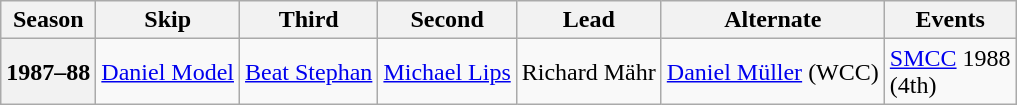<table class="wikitable">
<tr>
<th scope="col">Season</th>
<th scope="col">Skip</th>
<th scope="col">Third</th>
<th scope="col">Second</th>
<th scope="col">Lead</th>
<th scope="col">Alternate</th>
<th scope="col">Events</th>
</tr>
<tr>
<th scope="row">1987–88</th>
<td><a href='#'>Daniel Model</a></td>
<td><a href='#'>Beat Stephan</a></td>
<td><a href='#'>Michael Lips</a></td>
<td>Richard Mähr</td>
<td><a href='#'>Daniel Müller</a> (WCC)</td>
<td><a href='#'>SMCC</a> 1988 <br> (4th)</td>
</tr>
</table>
